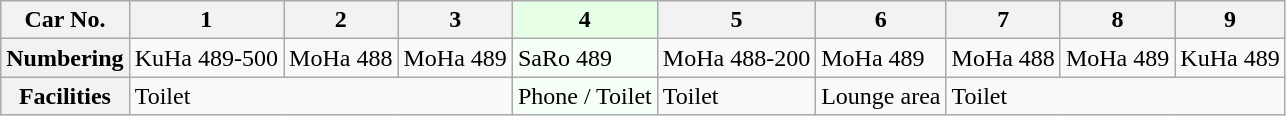<table class="wikitable">
<tr>
<th>Car No.</th>
<th>1</th>
<th>2</th>
<th>3</th>
<th style="background: #E6FFE6">4</th>
<th>5</th>
<th>6</th>
<th>7</th>
<th>8</th>
<th>9</th>
</tr>
<tr>
<th>Numbering</th>
<td>KuHa 489-500</td>
<td>MoHa 488</td>
<td>MoHa 489</td>
<td style="background: #F5FFF5">SaRo 489</td>
<td>MoHa 488-200</td>
<td>MoHa 489</td>
<td>MoHa 488</td>
<td>MoHa 489</td>
<td>KuHa 489</td>
</tr>
<tr>
<th>Facilities</th>
<td colspan="3">Toilet</td>
<td style="background: #F5FFF5">Phone / Toilet</td>
<td>Toilet</td>
<td>Lounge area</td>
<td colspan="3">Toilet</td>
</tr>
</table>
